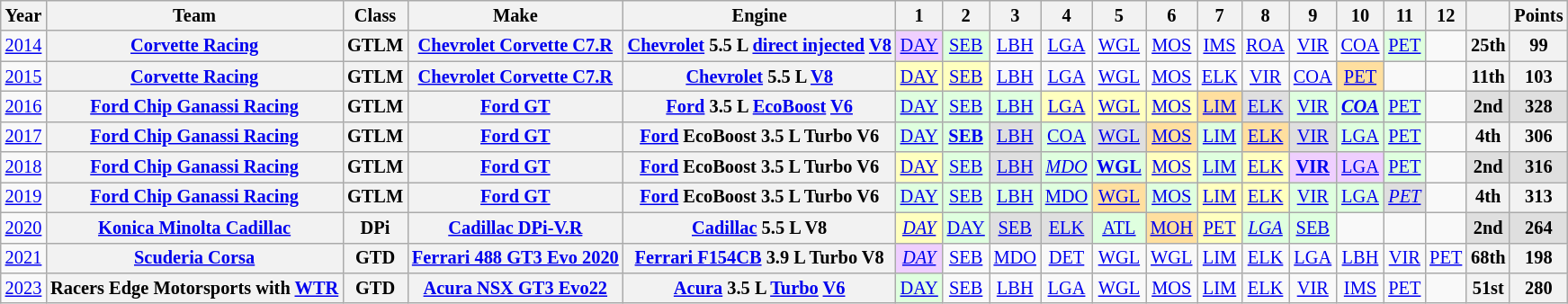<table class="wikitable" style="text-align:center; font-size:85%">
<tr>
<th>Year</th>
<th>Team</th>
<th>Class</th>
<th>Make</th>
<th>Engine</th>
<th>1</th>
<th>2</th>
<th>3</th>
<th>4</th>
<th>5</th>
<th>6</th>
<th>7</th>
<th>8</th>
<th>9</th>
<th>10</th>
<th>11</th>
<th>12</th>
<th></th>
<th>Points</th>
</tr>
<tr>
<td><a href='#'>2014</a></td>
<th nowrap><a href='#'>Corvette Racing</a></th>
<th>GTLM</th>
<th nowrap><a href='#'>Chevrolet Corvette C7.R</a></th>
<th nowrap><a href='#'>Chevrolet</a> 5.5 L <a href='#'>direct injected</a> <a href='#'>V8</a></th>
<td style="background:#efcfff;"><a href='#'>DAY</a><br></td>
<td style="background:#dfffdf;"><a href='#'>SEB</a><br></td>
<td><a href='#'>LBH</a></td>
<td><a href='#'>LGA</a></td>
<td><a href='#'>WGL</a></td>
<td><a href='#'>MOS</a></td>
<td><a href='#'>IMS</a></td>
<td><a href='#'>ROA</a></td>
<td><a href='#'>VIR</a></td>
<td><a href='#'>COA</a></td>
<td style="background:#dfffdf;"><a href='#'>PET</a><br></td>
<td></td>
<th>25th</th>
<th>99</th>
</tr>
<tr>
<td><a href='#'>2015</a></td>
<th nowrap><a href='#'>Corvette Racing</a></th>
<th>GTLM</th>
<th nowrap><a href='#'>Chevrolet Corvette C7.R</a></th>
<th nowrap><a href='#'>Chevrolet</a> 5.5 L <a href='#'>V8</a></th>
<td style="background:#ffffbf;"><a href='#'>DAY</a><br></td>
<td style="background:#ffffbf;"><a href='#'>SEB</a><br></td>
<td><a href='#'>LBH</a></td>
<td><a href='#'>LGA</a></td>
<td><a href='#'>WGL</a></td>
<td><a href='#'>MOS</a></td>
<td><a href='#'>ELK</a></td>
<td><a href='#'>VIR</a></td>
<td><a href='#'>COA</a></td>
<td style="background:#ffdf9f;"><a href='#'>PET</a><br></td>
<td></td>
<td></td>
<th>11th</th>
<th>103</th>
</tr>
<tr>
<td><a href='#'>2016</a></td>
<th nowrap><a href='#'>Ford Chip Ganassi Racing</a></th>
<th>GTLM</th>
<th nowrap><a href='#'>Ford GT</a></th>
<th nowrap><a href='#'>Ford</a> 3.5 L <a href='#'>EcoBoost</a> <a href='#'>V6</a></th>
<td style="background:#dfffdf;"><a href='#'>DAY</a><br></td>
<td style="background:#dfffdf;"><a href='#'>SEB</a><br></td>
<td style="background:#dfffdf;"><a href='#'>LBH</a><br></td>
<td style="background:#ffffbf;"><a href='#'>LGA</a><br></td>
<td style="background:#ffffbf;"><a href='#'>WGL</a><br></td>
<td style="background:#ffffbf;"><a href='#'>MOS</a><br></td>
<td style="background:#ffdf9f;"><a href='#'>LIM</a><br></td>
<td style="background:#dfdfdf;"><a href='#'>ELK</a><br></td>
<td style="background:#dfffdf;"><a href='#'>VIR</a><br></td>
<td style="background:#dfffdf;"><strong><em><a href='#'>COA</a></em></strong><br></td>
<td style="background:#dfffdf;"><a href='#'>PET</a><br></td>
<td></td>
<th style="background:#dfdfdf;">2nd</th>
<th style="background:#dfdfdf;">328</th>
</tr>
<tr>
<td><a href='#'>2017</a></td>
<th nowrap><a href='#'>Ford Chip Ganassi Racing</a></th>
<th>GTLM</th>
<th nowrap><a href='#'>Ford GT</a></th>
<th nowrap><a href='#'>Ford</a> EcoBoost 3.5 L Turbo V6</th>
<td style="background:#dfffdf;"><a href='#'>DAY</a><br></td>
<td style="background:#dfffdf;"><strong><a href='#'>SEB</a></strong><br></td>
<td style="background:#dfdfdf;"><a href='#'>LBH</a><br></td>
<td style="background:#dfffdf;"><a href='#'>COA</a><br></td>
<td style="background:#dfdfdf;"><a href='#'>WGL</a><br></td>
<td style="background:#ffdf9f;"><a href='#'>MOS</a><br></td>
<td style="background:#dfffdf;"><a href='#'>LIM</a><br></td>
<td style="background:#ffdf9f;"><a href='#'>ELK</a><br></td>
<td style="background:#dfdfdf;"><a href='#'>VIR</a><br></td>
<td style="background:#dfffdf;"><a href='#'>LGA</a><br></td>
<td style="background:#dfffdf;"><a href='#'>PET</a><br></td>
<td></td>
<th>4th</th>
<th>306</th>
</tr>
<tr>
<td><a href='#'>2018</a></td>
<th nowrap><a href='#'>Ford Chip Ganassi Racing</a></th>
<th>GTLM</th>
<th nowrap><a href='#'>Ford GT</a></th>
<th nowrap><a href='#'>Ford</a> EcoBoost 3.5 L Turbo V6</th>
<td style="background:#FFFFBF;"><a href='#'>DAY</a><br></td>
<td style="background:#DFFFDF;"><a href='#'>SEB</a><br></td>
<td style="background:#DFDFDF;"><a href='#'>LBH</a><br></td>
<td style="background:#DFFFDF;"><em><a href='#'>MDO</a></em><br></td>
<td style="background:#DFFFDF;"><strong><a href='#'>WGL</a></strong><br></td>
<td style="background:#FFFFBF;"><a href='#'>MOS</a><br></td>
<td style="background:#DFFFDF;"><a href='#'>LIM</a><br></td>
<td style="background:#FFFFBF;"><a href='#'>ELK</a><br></td>
<td style="background:#EFCFFF;"><strong><a href='#'>VIR</a></strong><br></td>
<td style="background:#EFCFFF;"><a href='#'>LGA</a><br></td>
<td style="background:#DFFFDF;"><a href='#'>PET</a><br></td>
<td></td>
<th style="background:#DFDFDF;">2nd</th>
<th style="background:#DFDFDF;">316</th>
</tr>
<tr>
<td><a href='#'>2019</a></td>
<th nowrap><a href='#'>Ford Chip Ganassi Racing</a></th>
<th>GTLM</th>
<th nowrap><a href='#'>Ford GT</a></th>
<th nowrap><a href='#'>Ford</a> EcoBoost 3.5 L Turbo V6</th>
<td style="background:#DFFFDF;"><a href='#'>DAY</a><br></td>
<td style="background:#DFFFDF;"><a href='#'>SEB</a><br></td>
<td style="background:#DFFFDF;"><a href='#'>LBH</a><br></td>
<td style="background:#DFFFDF;"><a href='#'>MDO</a><br></td>
<td style="background:#FFDF9F;"><a href='#'>WGL</a><br></td>
<td style="background:#DFFFDF;"><a href='#'>MOS</a><br></td>
<td style="background:#FFFFBF;"><a href='#'>LIM</a><br></td>
<td style="background:#FFFFBF;"><a href='#'>ELK</a><br></td>
<td style="background:#DFFFDF;"><a href='#'>VIR</a><br></td>
<td style="background:#DFFFDF;"><a href='#'>LGA</a><br></td>
<td style="background:#DFDFDF;"><em><a href='#'>PET</a></em><br></td>
<td></td>
<th>4th</th>
<th>313</th>
</tr>
<tr>
<td><a href='#'>2020</a></td>
<th nowrap><a href='#'>Konica Minolta Cadillac</a></th>
<th>DPi</th>
<th nowrap><a href='#'>Cadillac DPi-V.R</a></th>
<th nowrap><a href='#'>Cadillac</a> 5.5 L V8</th>
<td style="background:#FFFFBF;"><em><a href='#'>DAY</a></em><br></td>
<td style="background:#DFFFDF;"><a href='#'>DAY</a><br></td>
<td style="background:#DFDFDF;"><a href='#'>SEB</a><br></td>
<td style="background:#DFDFDF;"><a href='#'>ELK</a><br></td>
<td style="background:#DFFFDF;"><a href='#'>ATL</a><br></td>
<td style="background:#FFDF9F;"><a href='#'>MOH</a><br></td>
<td style="background:#FFFFBF;"><a href='#'>PET</a><br></td>
<td style="background:#DFFFDF;"><em><a href='#'>LGA</a></em><br></td>
<td style="background:#DFFFDF;"><a href='#'>SEB</a><br></td>
<td></td>
<td></td>
<td></td>
<th style="background:#DFDFDF;">2nd</th>
<th style="background:#DFDFDF;">264</th>
</tr>
<tr>
<td><a href='#'>2021</a></td>
<th nowrap><a href='#'>Scuderia Corsa</a></th>
<th>GTD</th>
<th nowrap><a href='#'>Ferrari 488 GT3 Evo 2020</a></th>
<th nowrap><a href='#'>Ferrari F154CB</a> 3.9 L Turbo V8</th>
<td style="background:#EFCFFF;"><em><a href='#'>DAY</a></em><br></td>
<td><a href='#'>SEB</a></td>
<td><a href='#'>MDO</a></td>
<td><a href='#'>DET</a></td>
<td><a href='#'>WGL</a></td>
<td><a href='#'>WGL</a></td>
<td><a href='#'>LIM</a></td>
<td><a href='#'>ELK</a></td>
<td><a href='#'>LGA</a></td>
<td><a href='#'>LBH</a></td>
<td><a href='#'>VIR</a></td>
<td><a href='#'>PET</a></td>
<th>68th</th>
<th>198</th>
</tr>
<tr>
<td><a href='#'>2023</a></td>
<th nowrap>Racers Edge Motorsports with <a href='#'>WTR</a></th>
<th>GTD</th>
<th nowrap><a href='#'>Acura NSX GT3 Evo22</a></th>
<th nowrap><a href='#'>Acura</a> 3.5 L <a href='#'>Turbo</a> <a href='#'>V6</a></th>
<td style="background:#DFFFDF;"><a href='#'>DAY</a><br></td>
<td><a href='#'>SEB</a></td>
<td><a href='#'>LBH</a></td>
<td><a href='#'>LGA</a></td>
<td><a href='#'>WGL</a></td>
<td><a href='#'>MOS</a></td>
<td><a href='#'>LIM</a></td>
<td><a href='#'>ELK</a></td>
<td><a href='#'>VIR</a></td>
<td><a href='#'>IMS</a></td>
<td><a href='#'>PET</a></td>
<td></td>
<th>51st</th>
<th>280</th>
</tr>
</table>
